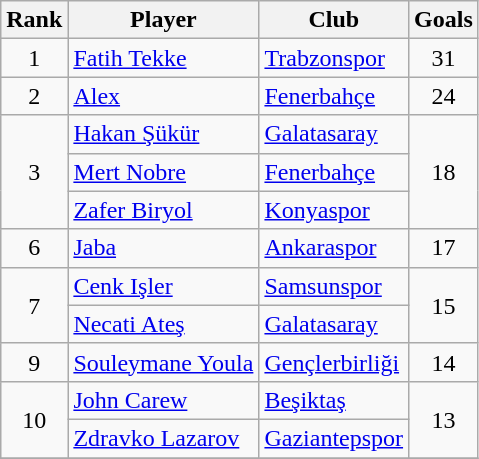<table class="wikitable" style="text-align:left">
<tr>
<th>Rank</th>
<th>Player</th>
<th>Club</th>
<th>Goals</th>
</tr>
<tr>
<td align=center>1</td>
<td> <a href='#'>Fatih Tekke</a></td>
<td><a href='#'>Trabzonspor</a></td>
<td align=center>31</td>
</tr>
<tr>
<td align=center>2</td>
<td> <a href='#'>Alex</a></td>
<td><a href='#'>Fenerbahçe</a></td>
<td align=center>24</td>
</tr>
<tr>
<td rowspan="3" align=center>3</td>
<td> <a href='#'>Hakan Şükür</a></td>
<td><a href='#'>Galatasaray</a></td>
<td rowspan="3" align=center>18</td>
</tr>
<tr>
<td> <a href='#'>Mert Nobre</a></td>
<td><a href='#'>Fenerbahçe</a></td>
</tr>
<tr>
<td> <a href='#'>Zafer Biryol</a></td>
<td><a href='#'>Konyaspor</a></td>
</tr>
<tr>
<td align=center>6</td>
<td> <a href='#'>Jaba</a></td>
<td><a href='#'>Ankaraspor</a></td>
<td align=center>17</td>
</tr>
<tr>
<td rowspan="2" align=center>7</td>
<td> <a href='#'>Cenk Işler</a></td>
<td><a href='#'>Samsunspor</a></td>
<td rowspan="2" align=center>15</td>
</tr>
<tr>
<td> <a href='#'>Necati Ateş</a></td>
<td><a href='#'>Galatasaray</a></td>
</tr>
<tr>
<td align=center>9</td>
<td> <a href='#'>Souleymane Youla</a></td>
<td><a href='#'>Gençlerbirliği</a></td>
<td align=center>14</td>
</tr>
<tr>
<td rowspan="2" align=center>10</td>
<td> <a href='#'>John Carew</a></td>
<td><a href='#'>Beşiktaş</a></td>
<td rowspan="2" align=center>13</td>
</tr>
<tr>
<td> <a href='#'>Zdravko Lazarov</a></td>
<td><a href='#'>Gaziantepspor</a></td>
</tr>
<tr>
</tr>
</table>
